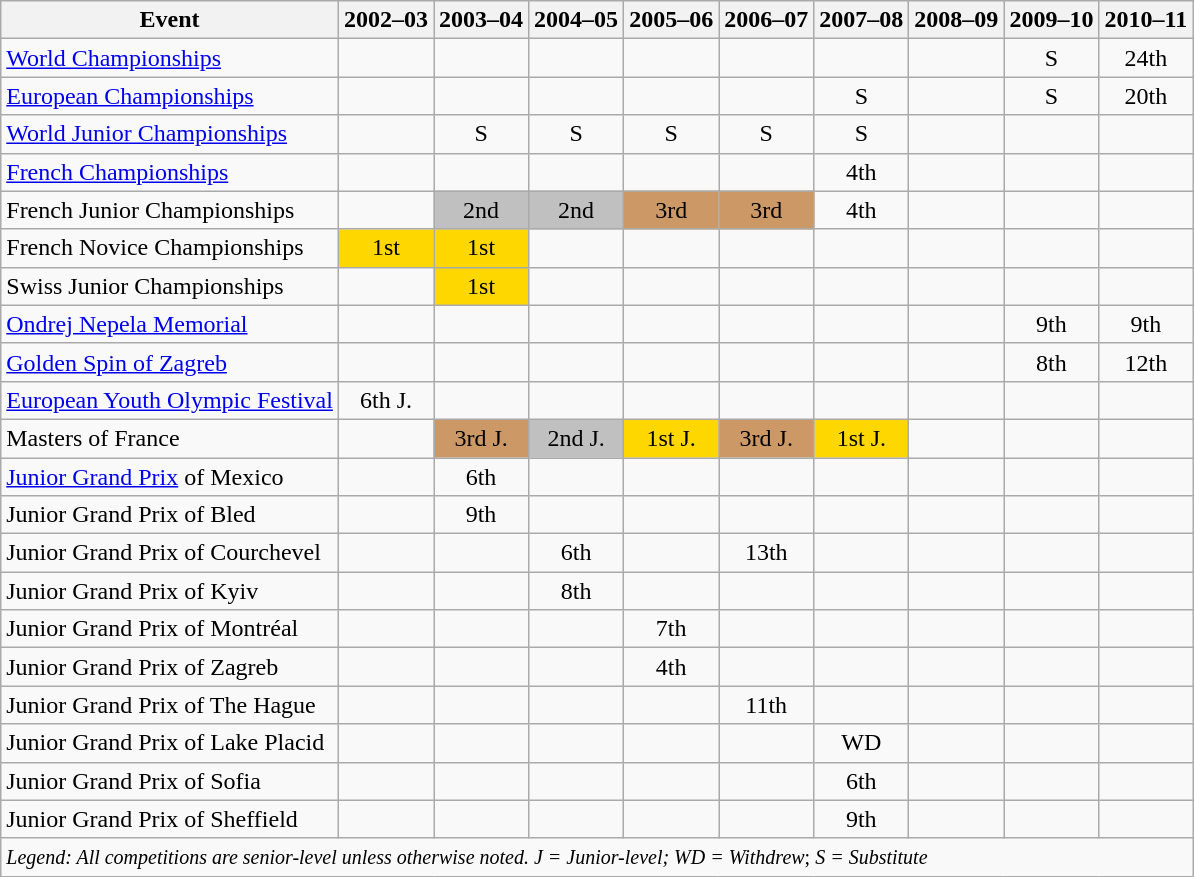<table class="wikitable">
<tr>
<th>Event</th>
<th>2002–03</th>
<th>2003–04</th>
<th>2004–05</th>
<th>2005–06</th>
<th>2006–07</th>
<th>2007–08</th>
<th>2008–09</th>
<th>2009–10</th>
<th>2010–11</th>
</tr>
<tr>
<td><a href='#'>World Championships</a></td>
<td></td>
<td></td>
<td></td>
<td></td>
<td></td>
<td></td>
<td></td>
<td style="text-align:center;">S</td>
<td style="text-align:center;">24th</td>
</tr>
<tr>
<td><a href='#'>European Championships</a></td>
<td></td>
<td></td>
<td></td>
<td></td>
<td></td>
<td style="text-align:center;">S</td>
<td></td>
<td style="text-align:center;">S</td>
<td style="text-align:center;">20th</td>
</tr>
<tr>
<td><a href='#'>World Junior Championships</a></td>
<td></td>
<td style="text-align:center;">S</td>
<td style="text-align:center;">S</td>
<td style="text-align:center;">S</td>
<td style="text-align:center;">S</td>
<td style="text-align:center;">S</td>
<td></td>
<td></td>
<td></td>
</tr>
<tr>
<td><a href='#'>French Championships</a></td>
<td></td>
<td></td>
<td></td>
<td></td>
<td></td>
<td style="text-align:center;">4th</td>
<td></td>
<td></td>
<td></td>
</tr>
<tr>
<td>French Junior Championships</td>
<td></td>
<td style="text-align:center; background:silver;">2nd</td>
<td style="text-align:center; background:silver;">2nd</td>
<td style="text-align:center; background:#c96;">3rd</td>
<td style="text-align:center; background:#c96;">3rd</td>
<td style="text-align:center;">4th</td>
<td></td>
<td></td>
<td></td>
</tr>
<tr>
<td>French Novice Championships</td>
<td style="text-align:center; background:gold;">1st</td>
<td style="text-align:center; background:gold;">1st</td>
<td></td>
<td></td>
<td></td>
<td></td>
<td></td>
<td></td>
<td></td>
</tr>
<tr>
<td>Swiss Junior Championships</td>
<td></td>
<td style="text-align:center; background:gold;">1st</td>
<td></td>
<td></td>
<td></td>
<td></td>
<td></td>
<td></td>
<td></td>
</tr>
<tr>
<td><a href='#'>Ondrej Nepela Memorial</a></td>
<td></td>
<td></td>
<td></td>
<td></td>
<td></td>
<td></td>
<td></td>
<td style="text-align:center;">9th</td>
<td style="text-align:center;">9th</td>
</tr>
<tr>
<td><a href='#'>Golden Spin of Zagreb</a></td>
<td></td>
<td></td>
<td></td>
<td></td>
<td></td>
<td></td>
<td></td>
<td style="text-align:center;">8th</td>
<td style="text-align:center;">12th</td>
</tr>
<tr>
<td><a href='#'>European Youth Olympic Festival</a></td>
<td style="text-align:center;">6th J.</td>
<td></td>
<td></td>
<td></td>
<td></td>
<td></td>
<td></td>
<td></td>
<td></td>
</tr>
<tr>
<td>Masters of France</td>
<td></td>
<td style="text-align:center; background:#c96;">3rd J.</td>
<td style="text-align:center; background:silver;">2nd J.</td>
<td style="text-align:center; background:gold;">1st J.</td>
<td style="text-align:center; background:#c96;">3rd J.</td>
<td style="text-align:center; background:gold;">1st J.</td>
<td></td>
<td></td>
<td></td>
</tr>
<tr>
<td><a href='#'>Junior Grand Prix</a> of Mexico</td>
<td></td>
<td style="text-align:center;">6th</td>
<td></td>
<td></td>
<td></td>
<td></td>
<td></td>
<td></td>
<td></td>
</tr>
<tr>
<td>Junior Grand Prix of Bled</td>
<td></td>
<td style="text-align:center;">9th</td>
<td></td>
<td></td>
<td></td>
<td></td>
<td></td>
<td></td>
<td></td>
</tr>
<tr>
<td>Junior Grand Prix of Courchevel</td>
<td></td>
<td></td>
<td style="text-align:center;">6th</td>
<td></td>
<td style="text-align:center;">13th</td>
<td></td>
<td></td>
<td></td>
<td></td>
</tr>
<tr>
<td>Junior Grand Prix of Kyiv</td>
<td></td>
<td></td>
<td style="text-align:center;">8th</td>
<td></td>
<td></td>
<td></td>
<td></td>
<td></td>
<td></td>
</tr>
<tr>
<td>Junior Grand Prix of Montréal</td>
<td></td>
<td></td>
<td></td>
<td style="text-align:center;">7th</td>
<td></td>
<td></td>
<td></td>
<td></td>
<td></td>
</tr>
<tr>
<td>Junior Grand Prix of Zagreb</td>
<td></td>
<td></td>
<td></td>
<td style="text-align:center;">4th</td>
<td></td>
<td></td>
<td></td>
<td></td>
<td></td>
</tr>
<tr>
<td>Junior Grand Prix of The Hague</td>
<td></td>
<td></td>
<td></td>
<td></td>
<td style="text-align:center;">11th</td>
<td></td>
<td></td>
<td></td>
<td></td>
</tr>
<tr>
<td>Junior Grand Prix of Lake Placid</td>
<td></td>
<td></td>
<td></td>
<td></td>
<td></td>
<td style="text-align:center;">WD</td>
<td></td>
<td></td>
<td></td>
</tr>
<tr>
<td>Junior Grand Prix of Sofia</td>
<td></td>
<td></td>
<td></td>
<td></td>
<td></td>
<td style="text-align:center;">6th</td>
<td></td>
<td></td>
<td></td>
</tr>
<tr>
<td>Junior Grand Prix of Sheffield</td>
<td></td>
<td></td>
<td></td>
<td></td>
<td></td>
<td style="text-align:center;">9th</td>
<td></td>
<td></td>
<td></td>
</tr>
<tr>
<td colspan="15"><small><em>Legend: All competitions are senior-level unless otherwise noted. J = Junior-level; WD = Withdrew</em>; <em>S = Substitute</em></small></td>
</tr>
</table>
